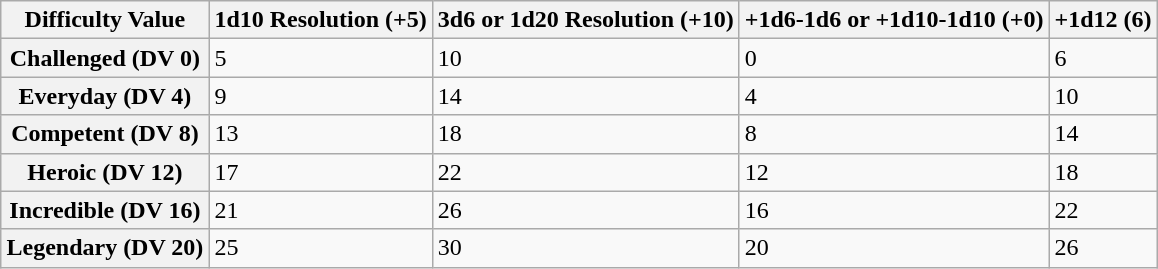<table class="wikitable" style="margin:0.5em auto">
<tr>
<th>Difficulty Value</th>
<th>1d10 Resolution (+5)</th>
<th>3d6 or 1d20 Resolution (+10)</th>
<th>+1d6-1d6 or +1d10-1d10 (+0)</th>
<th>+1d12 (6)</th>
</tr>
<tr>
<th>Challenged (DV 0)</th>
<td>5</td>
<td>10</td>
<td>0</td>
<td>6</td>
</tr>
<tr>
<th>Everyday (DV 4)</th>
<td>9</td>
<td>14</td>
<td>4</td>
<td>10</td>
</tr>
<tr>
<th>Competent (DV 8)</th>
<td>13</td>
<td>18</td>
<td>8</td>
<td>14</td>
</tr>
<tr>
<th>Heroic (DV 12)</th>
<td>17</td>
<td>22</td>
<td>12</td>
<td>18</td>
</tr>
<tr>
<th>Incredible (DV 16)</th>
<td>21</td>
<td>26</td>
<td>16</td>
<td>22</td>
</tr>
<tr>
<th>Legendary (DV 20)</th>
<td>25</td>
<td>30</td>
<td>20</td>
<td>26</td>
</tr>
</table>
